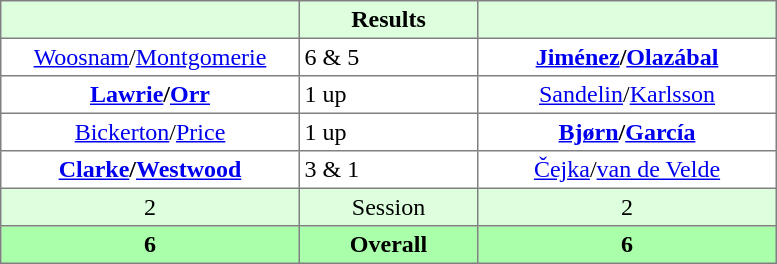<table border="1" cellpadding="3" style="border-collapse:collapse; text-align:center;">
<tr style="background:#ddffdd;">
<th style="width:12em;"> </th>
<th style="width:7em;">Results</th>
<th style="width:12em;"></th>
</tr>
<tr>
<td><a href='#'>Woosnam</a>/<a href='#'>Montgomerie</a></td>
<td align=left> 6 & 5</td>
<td><strong><a href='#'>Jiménez</a>/<a href='#'>Olazábal</a></strong></td>
</tr>
<tr>
<td><strong><a href='#'>Lawrie</a>/<a href='#'>Orr</a></strong></td>
<td align=left> 1 up</td>
<td><a href='#'>Sandelin</a>/<a href='#'>Karlsson</a></td>
</tr>
<tr>
<td><a href='#'>Bickerton</a>/<a href='#'>Price</a></td>
<td align=left> 1 up</td>
<td><strong><a href='#'>Bjørn</a>/<a href='#'>García</a></strong></td>
</tr>
<tr>
<td><strong><a href='#'>Clarke</a>/<a href='#'>Westwood</a></strong></td>
<td align=left> 3 & 1</td>
<td><a href='#'>Čejka</a>/<a href='#'>van de Velde</a></td>
</tr>
<tr style="background:#ddffdd;">
<td>2</td>
<td>Session</td>
<td>2</td>
</tr>
<tr style="background:#aaffaa;">
<th>6</th>
<th>Overall</th>
<th>6</th>
</tr>
</table>
